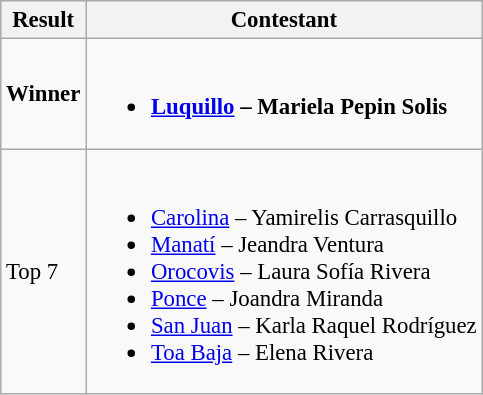<table class="wikitable sortable" style="font-size: 95%;">
<tr>
<th>Result</th>
<th>Contestant</th>
</tr>
<tr>
<td><strong>Winner</strong></td>
<td><br><ul><li><strong><a href='#'>Luquillo</a> – Mariela Pepin Solis</strong></li></ul></td>
</tr>
<tr>
<td>Top 7</td>
<td><br><ul><li><a href='#'>Carolina</a> – Yamirelis Carrasquillo</li><li><a href='#'>Manatí</a> – Jeandra Ventura</li><li><a href='#'>Orocovis</a> – Laura Sofía Rivera</li><li><a href='#'>Ponce</a> – Joandra Miranda</li><li><a href='#'>San Juan</a> – Karla Raquel Rodríguez</li><li><a href='#'>Toa Baja</a> – Elena Rivera</li></ul></td>
</tr>
</table>
